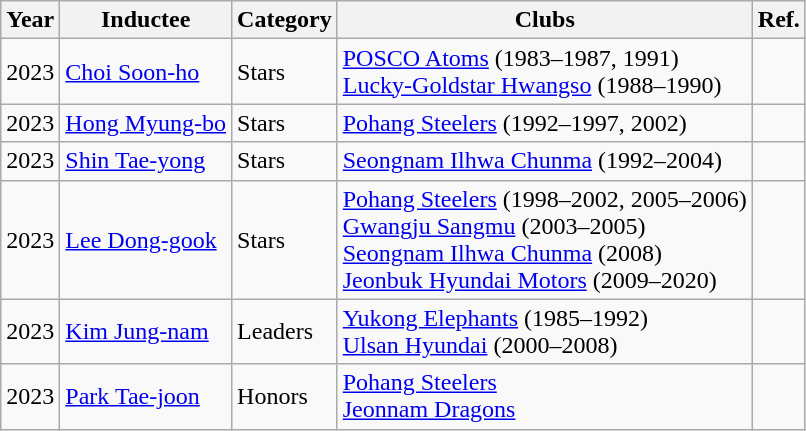<table class="wikitable sortable">
<tr>
<th>Year</th>
<th>Inductee</th>
<th>Category</th>
<th>Clubs</th>
<th>Ref.</th>
</tr>
<tr>
<td align="center">2023</td>
<td><a href='#'>Choi Soon-ho</a></td>
<td>Stars</td>
<td><a href='#'>POSCO Atoms</a> (1983–1987, 1991)<br><a href='#'>Lucky-Goldstar Hwangso</a> (1988–1990)</td>
<td></td>
</tr>
<tr>
<td align="center">2023</td>
<td><a href='#'>Hong Myung-bo</a></td>
<td>Stars</td>
<td><a href='#'>Pohang Steelers</a> (1992–1997, 2002)</td>
<td></td>
</tr>
<tr>
<td align="center">2023</td>
<td><a href='#'>Shin Tae-yong</a></td>
<td>Stars</td>
<td><a href='#'>Seongnam Ilhwa Chunma</a> (1992–2004)</td>
<td></td>
</tr>
<tr>
<td align="center">2023</td>
<td><a href='#'>Lee Dong-gook</a></td>
<td>Stars</td>
<td><a href='#'>Pohang Steelers</a> (1998–2002, 2005–2006)<br><a href='#'>Gwangju Sangmu</a> (2003–2005)<br><a href='#'>Seongnam Ilhwa Chunma</a> (2008)<br><a href='#'>Jeonbuk Hyundai Motors</a> (2009–2020)</td>
<td></td>
</tr>
<tr>
<td align="center">2023</td>
<td><a href='#'>Kim Jung-nam</a></td>
<td>Leaders</td>
<td><a href='#'>Yukong Elephants</a> (1985–1992)<br><a href='#'>Ulsan Hyundai</a> (2000–2008)</td>
<td></td>
</tr>
<tr>
<td align="center">2023</td>
<td><a href='#'>Park Tae-joon</a></td>
<td>Honors</td>
<td><a href='#'>Pohang Steelers</a><br><a href='#'>Jeonnam Dragons</a></td>
<td></td>
</tr>
</table>
